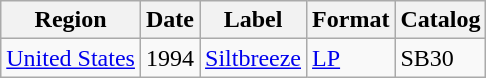<table class="wikitable">
<tr>
<th>Region</th>
<th>Date</th>
<th>Label</th>
<th>Format</th>
<th>Catalog</th>
</tr>
<tr>
<td><a href='#'>United States</a></td>
<td>1994</td>
<td><a href='#'>Siltbreeze</a></td>
<td><a href='#'>LP</a></td>
<td>SB30</td>
</tr>
</table>
